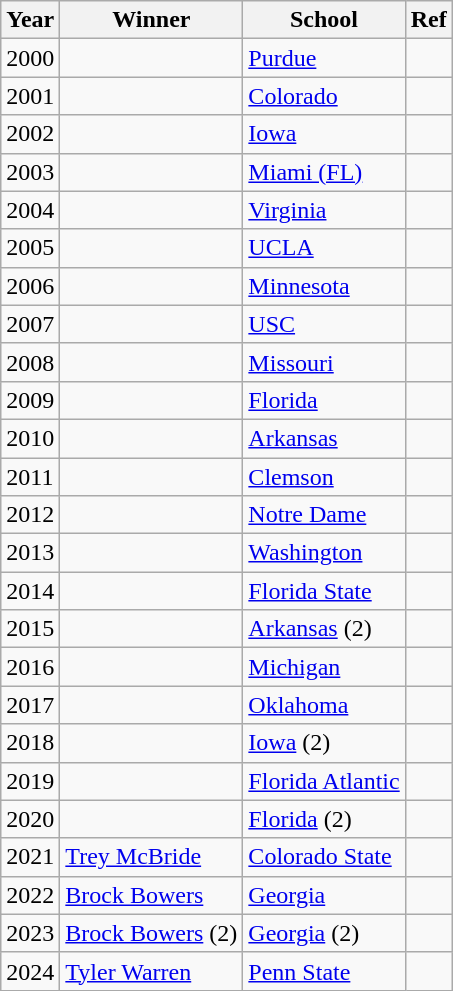<table class="wikitable sortable">
<tr>
<th>Year</th>
<th>Winner</th>
<th>School</th>
<th>Ref</th>
</tr>
<tr>
<td>2000</td>
<td></td>
<td><a href='#'>Purdue</a></td>
<td></td>
</tr>
<tr>
<td>2001</td>
<td></td>
<td><a href='#'>Colorado</a></td>
<td></td>
</tr>
<tr>
<td>2002</td>
<td></td>
<td><a href='#'>Iowa</a></td>
<td></td>
</tr>
<tr>
<td>2003</td>
<td></td>
<td><a href='#'>Miami (FL)</a></td>
<td></td>
</tr>
<tr>
<td>2004</td>
<td></td>
<td><a href='#'>Virginia</a></td>
<td></td>
</tr>
<tr>
<td>2005</td>
<td></td>
<td><a href='#'>UCLA</a></td>
<td></td>
</tr>
<tr>
<td>2006</td>
<td></td>
<td><a href='#'>Minnesota</a></td>
<td></td>
</tr>
<tr>
<td>2007</td>
<td></td>
<td><a href='#'>USC</a></td>
<td></td>
</tr>
<tr>
<td>2008</td>
<td></td>
<td><a href='#'>Missouri</a></td>
<td></td>
</tr>
<tr>
<td>2009</td>
<td></td>
<td><a href='#'>Florida</a></td>
<td></td>
</tr>
<tr>
<td>2010</td>
<td></td>
<td><a href='#'>Arkansas</a></td>
<td></td>
</tr>
<tr>
<td>2011</td>
<td></td>
<td><a href='#'>Clemson</a></td>
<td></td>
</tr>
<tr>
<td>2012</td>
<td></td>
<td><a href='#'>Notre Dame</a></td>
<td></td>
</tr>
<tr>
<td>2013</td>
<td></td>
<td><a href='#'>Washington</a></td>
<td></td>
</tr>
<tr>
<td>2014</td>
<td></td>
<td><a href='#'>Florida State</a></td>
<td></td>
</tr>
<tr>
<td>2015</td>
<td></td>
<td><a href='#'>Arkansas</a> (2)</td>
<td></td>
</tr>
<tr>
<td>2016</td>
<td></td>
<td><a href='#'>Michigan</a></td>
<td></td>
</tr>
<tr>
<td>2017</td>
<td></td>
<td><a href='#'>Oklahoma</a></td>
<td></td>
</tr>
<tr>
<td>2018</td>
<td></td>
<td><a href='#'>Iowa</a> (2)</td>
<td></td>
</tr>
<tr>
<td>2019</td>
<td></td>
<td><a href='#'>Florida Atlantic</a></td>
<td></td>
</tr>
<tr>
<td>2020</td>
<td></td>
<td><a href='#'>Florida</a> (2)</td>
<td></td>
</tr>
<tr>
<td>2021</td>
<td><a href='#'>Trey McBride</a></td>
<td><a href='#'>Colorado State</a></td>
<td></td>
</tr>
<tr>
<td>2022</td>
<td><a href='#'>Brock Bowers</a></td>
<td><a href='#'>Georgia</a></td>
<td></td>
</tr>
<tr>
<td>2023</td>
<td><a href='#'>Brock Bowers</a> (2)</td>
<td><a href='#'>Georgia</a> (2)</td>
<td></td>
</tr>
<tr>
<td>2024</td>
<td><a href='#'>Tyler Warren</a></td>
<td><a href='#'>Penn State</a></td>
<td></td>
</tr>
</table>
